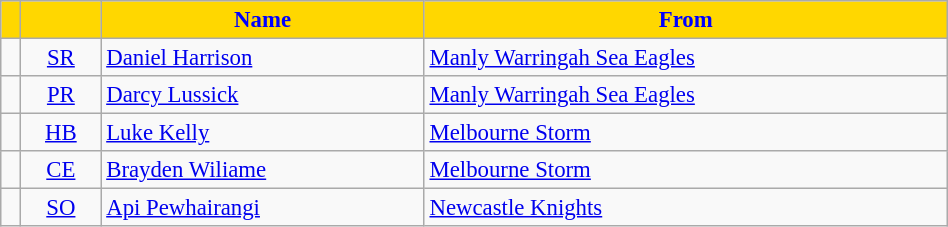<table class="wikitable"  style="font-size:95%; width:50%;">
<tr>
<th style="background:gold; color:blue; text-align:center;"></th>
<th style="background:gold; color:blue; text-align:center;"></th>
<th style="background:gold; color:blue; text-align:center;">Name</th>
<th style="background:gold; color:blue; text-align:center;">From</th>
</tr>
<tr>
<td style="text-align:center"></td>
<td style="text-align:center"><a href='#'>SR</a></td>
<td><a href='#'>Daniel Harrison</a></td>
<td> <a href='#'>Manly Warringah Sea Eagles</a></td>
</tr>
<tr>
<td style="text-align:center"></td>
<td style="text-align:center"><a href='#'>PR</a></td>
<td><a href='#'>Darcy Lussick</a></td>
<td> <a href='#'>Manly Warringah Sea Eagles</a></td>
</tr>
<tr>
<td style="text-align:center"></td>
<td style="text-align:center"><a href='#'>HB</a></td>
<td><a href='#'>Luke Kelly</a></td>
<td> <a href='#'>Melbourne Storm</a></td>
</tr>
<tr>
<td style="text-align:center"></td>
<td style="text-align:center"><a href='#'>CE</a></td>
<td><a href='#'>Brayden Wiliame</a></td>
<td> <a href='#'>Melbourne Storm</a></td>
</tr>
<tr>
<td style="text-align:center"></td>
<td style="text-align:center"><a href='#'>SO</a></td>
<td><a href='#'>Api Pewhairangi</a></td>
<td> <a href='#'>Newcastle Knights</a></td>
</tr>
</table>
